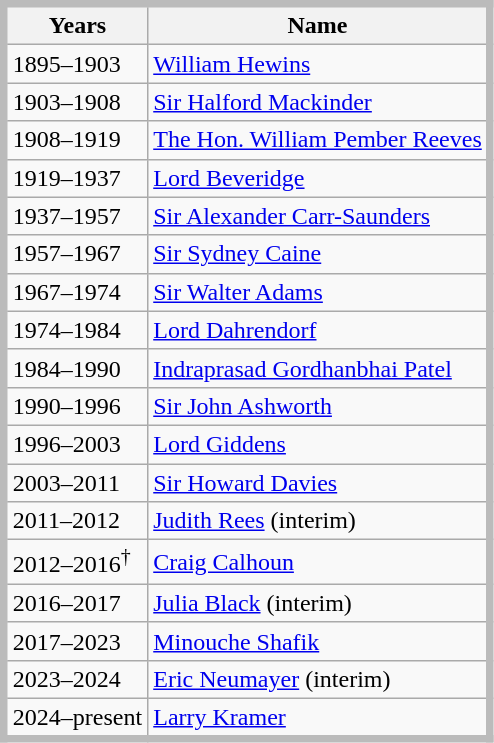<table class="wikitable" style="border: 5px solid #BBB; margin: .96em 0 0 .9em;">
<tr>
<th>Years</th>
<th>Name</th>
</tr>
<tr>
<td>1895–1903</td>
<td><a href='#'>William Hewins</a></td>
</tr>
<tr>
<td>1903–1908</td>
<td><a href='#'>Sir Halford Mackinder</a></td>
</tr>
<tr>
<td>1908–1919</td>
<td><a href='#'>The Hon. William Pember Reeves</a></td>
</tr>
<tr>
<td>1919–1937</td>
<td><a href='#'>Lord Beveridge</a></td>
</tr>
<tr>
<td>1937–1957</td>
<td><a href='#'>Sir Alexander Carr-Saunders</a></td>
</tr>
<tr>
<td>1957–1967</td>
<td><a href='#'>Sir Sydney Caine</a></td>
</tr>
<tr>
<td>1967–1974</td>
<td><a href='#'>Sir Walter Adams</a></td>
</tr>
<tr>
<td>1974–1984</td>
<td><a href='#'>Lord Dahrendorf</a></td>
</tr>
<tr>
<td>1984–1990</td>
<td><a href='#'>Indraprasad Gordhanbhai Patel</a></td>
</tr>
<tr>
<td>1990–1996</td>
<td><a href='#'>Sir John Ashworth</a></td>
</tr>
<tr>
<td>1996–2003</td>
<td><a href='#'>Lord Giddens</a></td>
</tr>
<tr>
<td>2003–2011</td>
<td><a href='#'>Sir Howard Davies</a></td>
</tr>
<tr>
<td>2011–2012</td>
<td><a href='#'>Judith Rees</a> (interim)</td>
</tr>
<tr>
<td>2012–2016<sup>†</sup></td>
<td><a href='#'>Craig Calhoun</a></td>
</tr>
<tr>
<td>2016–2017</td>
<td><a href='#'>Julia Black</a> (interim)</td>
</tr>
<tr>
<td>2017–2023</td>
<td><a href='#'>Minouche Shafik</a></td>
</tr>
<tr>
<td>2023–2024</td>
<td><a href='#'>Eric Neumayer</a> (interim)</td>
</tr>
<tr>
<td>2024–present</td>
<td><a href='#'>Larry Kramer</a></td>
</tr>
</table>
